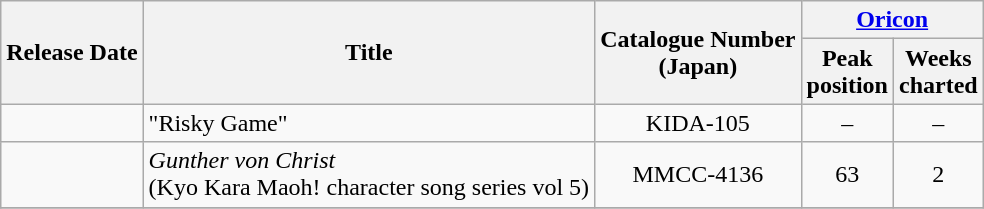<table class="wikitable plainrowheaders" style="text-align:center">
<tr>
<th rowspan=2; style=>Release Date</th>
<th rowspan=2; style=>Title</th>
<th rowspan=2;>Catalogue Number <br>(Japan)</th>
<th colspan=2; style=><a href='#'>Oricon</a><br></th>
</tr>
<tr>
<th style=>Peak<br>position</th>
<th style=>Weeks<br> charted</th>
</tr>
<tr>
<td></td>
<td align=left>"Risky Game"</td>
<td>KIDA-105 </td>
<td>–</td>
<td>–</td>
</tr>
<tr>
<td></td>
<td align=left><em>Gunther von Christ</em><br>(Kyo Kara Maoh! character song series vol 5)</td>
<td>MMCC-4136</td>
<td>63</td>
<td>2</td>
</tr>
<tr>
</tr>
</table>
